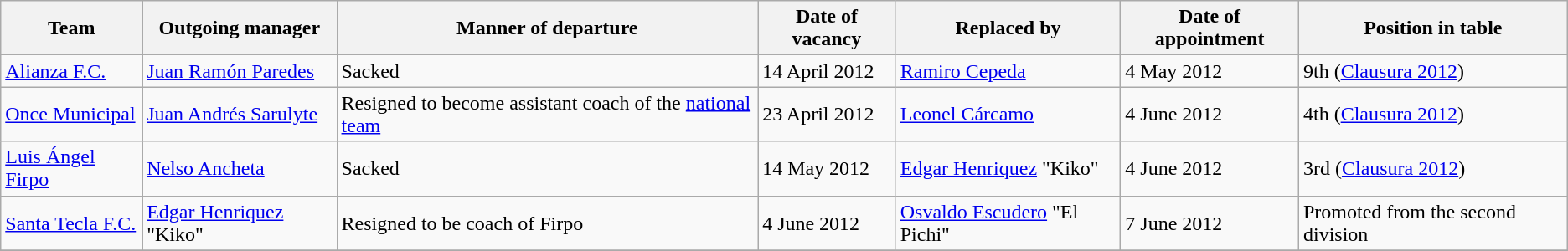<table class="wikitable">
<tr>
<th>Team</th>
<th>Outgoing manager</th>
<th>Manner of departure</th>
<th>Date of vacancy</th>
<th>Replaced by</th>
<th>Date of appointment</th>
<th>Position in table</th>
</tr>
<tr>
<td><a href='#'>Alianza F.C.</a></td>
<td> <a href='#'>Juan Ramón Paredes</a></td>
<td>Sacked</td>
<td>14 April 2012</td>
<td> <a href='#'>Ramiro Cepeda</a></td>
<td>4 May 2012</td>
<td>9th (<a href='#'>Clausura 2012</a>)</td>
</tr>
<tr>
<td><a href='#'>Once Municipal</a></td>
<td> <a href='#'>Juan Andrés Sarulyte</a></td>
<td>Resigned to become assistant coach of the <a href='#'>national team</a></td>
<td>23 April 2012</td>
<td> <a href='#'>Leonel Cárcamo</a></td>
<td>4 June 2012</td>
<td>4th (<a href='#'>Clausura 2012</a>)</td>
</tr>
<tr>
<td><a href='#'>Luis Ángel Firpo</a></td>
<td> <a href='#'>Nelso Ancheta</a></td>
<td>Sacked</td>
<td>14 May 2012</td>
<td> <a href='#'>Edgar Henriquez</a> "Kiko"</td>
<td>4 June 2012</td>
<td>3rd (<a href='#'>Clausura 2012</a>)</td>
</tr>
<tr>
<td><a href='#'>Santa Tecla F.C.</a></td>
<td> <a href='#'>Edgar Henriquez</a> "Kiko"</td>
<td>Resigned to be coach of Firpo</td>
<td>4 June 2012</td>
<td> <a href='#'>Osvaldo Escudero</a> "El Pichi"</td>
<td>7 June 2012</td>
<td>Promoted from the second division</td>
</tr>
<tr>
</tr>
</table>
